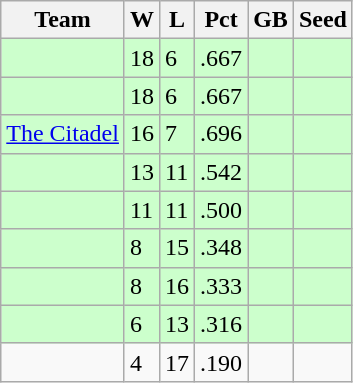<table class="wikitable">
<tr>
<th>Team</th>
<th>W</th>
<th>L</th>
<th>Pct</th>
<th>GB</th>
<th>Seed</th>
</tr>
<tr bgcolor="#ccffcc">
<td></td>
<td>18</td>
<td>6</td>
<td>.667</td>
<td></td>
<td></td>
</tr>
<tr bgcolor="#ccffcc">
<td></td>
<td>18</td>
<td>6</td>
<td>.667</td>
<td></td>
<td></td>
</tr>
<tr bgcolor="#ccffcc">
<td><a href='#'>The Citadel</a></td>
<td>16</td>
<td>7</td>
<td>.696</td>
<td></td>
<td></td>
</tr>
<tr bgcolor="#ccffcc">
<td></td>
<td>13</td>
<td>11</td>
<td>.542</td>
<td></td>
<td></td>
</tr>
<tr bgcolor="#ccffcc">
<td></td>
<td>11</td>
<td>11</td>
<td>.500</td>
<td></td>
<td></td>
</tr>
<tr bgcolor="#ccffcc">
<td></td>
<td>8</td>
<td>15</td>
<td>.348</td>
<td></td>
<td></td>
</tr>
<tr bgcolor="#ccffcc">
<td></td>
<td>8</td>
<td>16</td>
<td>.333</td>
<td></td>
<td></td>
</tr>
<tr bgcolor="#ccffcc">
<td></td>
<td>6</td>
<td>13</td>
<td>.316</td>
<td></td>
<td></td>
</tr>
<tr>
<td></td>
<td>4</td>
<td>17</td>
<td>.190</td>
<td></td>
<td></td>
</tr>
</table>
